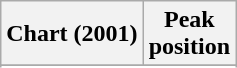<table class="wikitable sortable plainrowheaders" style="text-align:center">
<tr>
<th scope="col">Chart (2001)</th>
<th scope="col">Peak<br>position</th>
</tr>
<tr>
</tr>
<tr>
</tr>
<tr>
</tr>
<tr>
</tr>
</table>
